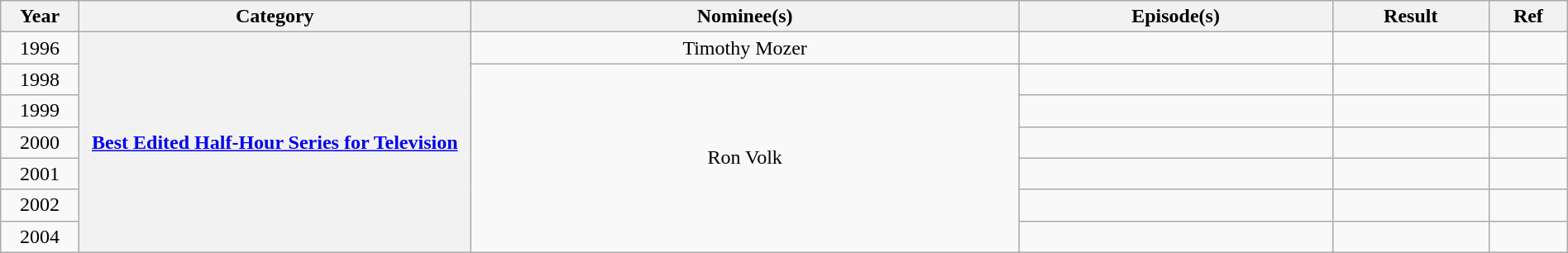<table class="wikitable plainrowheaders" style="font-size: 100%; text-align:center" width=100%>
<tr>
<th scope="col" width="5%">Year</th>
<th scope="col" width="25%">Category</th>
<th scope="col" width="35%">Nominee(s)</th>
<th scope="col" width="20%">Episode(s)</th>
<th scope="col" width="10%">Result</th>
<th scope="col" width="5%">Ref</th>
</tr>
<tr>
<td>1996</td>
<th scope="row" style="text-align:center" rowspan="7"><a href='#'>Best Edited Half-Hour Series for Television</a></th>
<td>Timothy Mozer</td>
<td></td>
<td></td>
<td></td>
</tr>
<tr>
<td>1998</td>
<td rowspan="6">Ron Volk</td>
<td></td>
<td></td>
<td></td>
</tr>
<tr>
<td>1999</td>
<td></td>
<td></td>
<td></td>
</tr>
<tr>
<td>2000</td>
<td></td>
<td></td>
<td></td>
</tr>
<tr>
<td>2001</td>
<td></td>
<td></td>
<td></td>
</tr>
<tr>
<td>2002</td>
<td></td>
<td></td>
<td></td>
</tr>
<tr>
<td>2004</td>
<td></td>
<td></td>
<td></td>
</tr>
</table>
